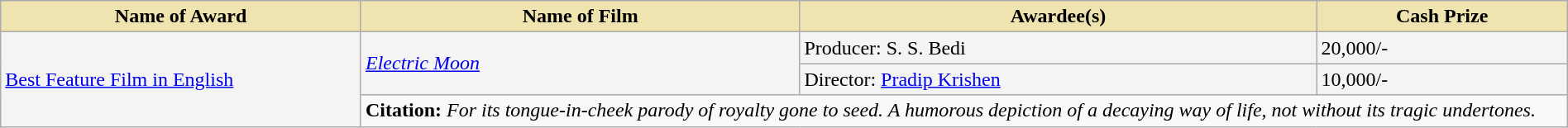<table class="wikitable" style="width:100%">
<tr>
<th style="background-color:#EFE4B0;width:23%;">Name of Award</th>
<th style="background-color:#EFE4B0;width:28%;">Name of Film</th>
<th style="background-color:#EFE4B0;width:33%;">Awardee(s)</th>
<th style="background-color:#EFE4B0;width:16%;">Cash Prize</th>
</tr>
<tr style="background-color:#F4F4F4">
<td rowspan="3"><a href='#'>Best Feature Film in English</a></td>
<td rowspan="2"><em><a href='#'>Electric Moon</a></em></td>
<td>Producer: S. S. Bedi</td>
<td> 20,000/-</td>
</tr>
<tr style="background-color:#F4F4F4">
<td>Director: <a href='#'>Pradip Krishen</a></td>
<td> 10,000/-</td>
</tr>
<tr style="background-color:#F9F9F9">
<td colspan="3"><strong>Citation:</strong> <em>For its tongue-in-cheek parody of royalty gone to seed. A humorous depiction of a decaying way of life, not without its tragic undertones.</em></td>
</tr>
</table>
